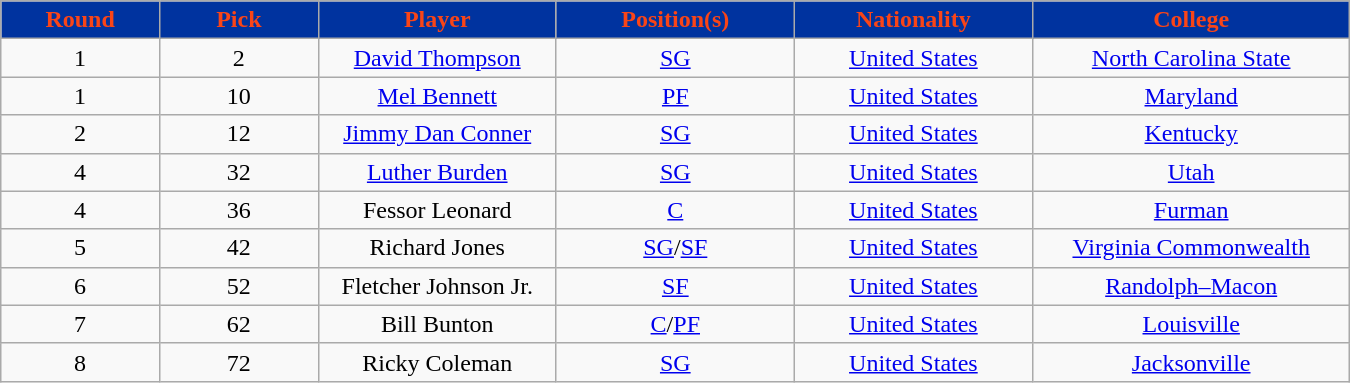<table class="wikitable sortable sortable">
<tr>
<th style="background:#00339F; color:#FA4517" width="10%">Round</th>
<th style="background:#00339F; color:#FA4517" width="10%">Pick</th>
<th style="background:#00339F; color:#FA4517" width="15%">Player</th>
<th style="background:#00339F; color:#FA4517" width="15%">Position(s)</th>
<th style="background:#00339F; color:#FA4517" width="15%">Nationality</th>
<th style="background:#00339F; color:#FA4517" width="20%">College</th>
</tr>
<tr style="text-align: center">
<td>1</td>
<td>2</td>
<td><a href='#'>David Thompson</a></td>
<td><a href='#'>SG</a></td>
<td> <a href='#'>United States</a></td>
<td><a href='#'>North Carolina State</a></td>
</tr>
<tr style="text-align: center">
<td>1</td>
<td>10</td>
<td><a href='#'>Mel Bennett</a></td>
<td><a href='#'>PF</a></td>
<td> <a href='#'>United States</a></td>
<td><a href='#'>Maryland</a></td>
</tr>
<tr style="text-align: center">
<td>2</td>
<td>12</td>
<td><a href='#'>Jimmy Dan Conner</a></td>
<td><a href='#'>SG</a></td>
<td> <a href='#'>United States</a></td>
<td><a href='#'>Kentucky</a></td>
</tr>
<tr style="text-align: center">
<td>4</td>
<td>32</td>
<td><a href='#'>Luther Burden</a></td>
<td><a href='#'>SG</a></td>
<td> <a href='#'>United States</a></td>
<td><a href='#'>Utah</a></td>
</tr>
<tr style="text-align: center">
<td>4</td>
<td>36</td>
<td>Fessor Leonard</td>
<td><a href='#'>C</a></td>
<td> <a href='#'>United States</a></td>
<td><a href='#'>Furman</a></td>
</tr>
<tr style="text-align: center">
<td>5</td>
<td>42</td>
<td>Richard Jones</td>
<td><a href='#'>SG</a>/<a href='#'>SF</a></td>
<td> <a href='#'>United States</a></td>
<td><a href='#'>Virginia Commonwealth</a></td>
</tr>
<tr style="text-align: center">
<td>6</td>
<td>52</td>
<td>Fletcher Johnson Jr.</td>
<td><a href='#'>SF</a></td>
<td> <a href='#'>United States</a></td>
<td><a href='#'>Randolph–Macon</a></td>
</tr>
<tr style="text-align: center">
<td>7</td>
<td>62</td>
<td>Bill Bunton</td>
<td><a href='#'>C</a>/<a href='#'>PF</a></td>
<td> <a href='#'>United States</a></td>
<td><a href='#'>Louisville</a></td>
</tr>
<tr style="text-align: center">
<td>8</td>
<td>72</td>
<td>Ricky Coleman</td>
<td><a href='#'>SG</a></td>
<td> <a href='#'>United States</a></td>
<td><a href='#'>Jacksonville</a></td>
</tr>
</table>
